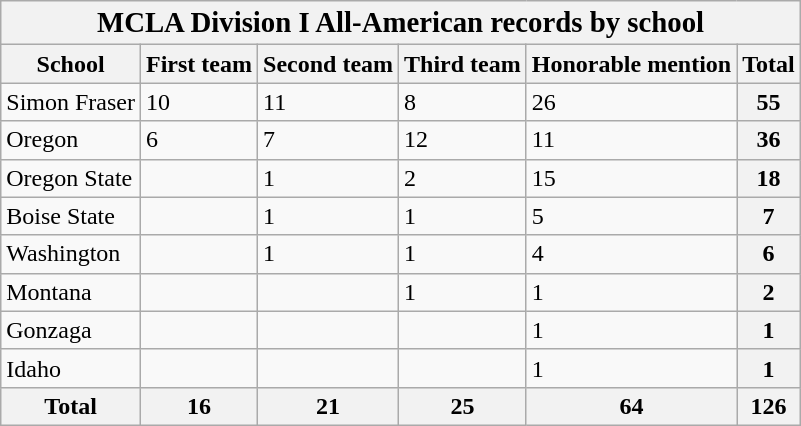<table class="wikitable sortable mw-collapsible mw-collapsed">
<tr>
<th colspan="6"><big>MCLA Division I All-American records by school</big></th>
</tr>
<tr>
<th>School</th>
<th>First team</th>
<th>Second team</th>
<th>Third team</th>
<th>Honorable mention</th>
<th>Total</th>
</tr>
<tr>
<td>Simon Fraser</td>
<td>10</td>
<td>11</td>
<td>8</td>
<td>26</td>
<th>55</th>
</tr>
<tr>
<td>Oregon</td>
<td>6</td>
<td>7</td>
<td>12</td>
<td>11</td>
<th>36</th>
</tr>
<tr>
<td>Oregon State</td>
<td></td>
<td>1</td>
<td>2</td>
<td>15</td>
<th>18</th>
</tr>
<tr>
<td>Boise State</td>
<td></td>
<td>1</td>
<td>1</td>
<td>5</td>
<th>7</th>
</tr>
<tr>
<td>Washington</td>
<td></td>
<td>1</td>
<td>1</td>
<td>4</td>
<th>6</th>
</tr>
<tr>
<td>Montana</td>
<td></td>
<td></td>
<td>1</td>
<td>1</td>
<th>2</th>
</tr>
<tr>
<td>Gonzaga</td>
<td></td>
<td></td>
<td></td>
<td>1</td>
<th>1</th>
</tr>
<tr>
<td>Idaho</td>
<td></td>
<td></td>
<td></td>
<td>1</td>
<th>1</th>
</tr>
<tr>
<th>Total</th>
<th>16</th>
<th>21</th>
<th>25</th>
<th>64</th>
<th>126</th>
</tr>
</table>
